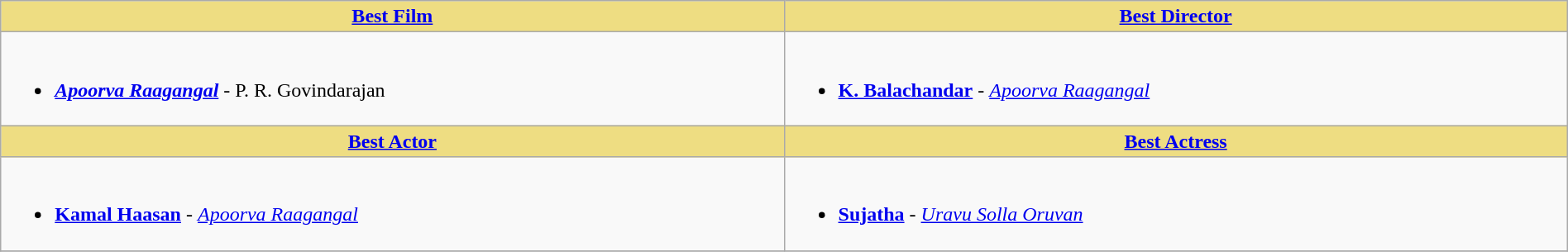<table class="wikitable" width=100% |>
<tr>
<th !  style="background:#eedd82; text-align:center; width:50%;"><a href='#'>Best Film</a></th>
<th !  style="background:#eedd82; text-align:center; width:50%;"><a href='#'>Best Director</a></th>
</tr>
<tr>
<td valign="top"><br><ul><li><strong><em><a href='#'>Apoorva Raagangal</a></em></strong> - P. R. Govindarajan</li></ul></td>
<td valign="top"><br><ul><li><strong><a href='#'>K. Balachandar</a></strong> - <em><a href='#'>Apoorva Raagangal</a></em></li></ul></td>
</tr>
<tr>
<th !  style="background:#eedd82; text-align:center; width:50%;"><a href='#'>Best Actor</a></th>
<th !  style="background:#eedd82; text-align:center; width:50%;"><a href='#'>Best Actress</a></th>
</tr>
<tr>
<td valign="top"><br><ul><li><strong><a href='#'>Kamal Haasan</a></strong> - <em><a href='#'>Apoorva Raagangal</a></em></li></ul></td>
<td valign="top"><br><ul><li><strong><a href='#'>Sujatha</a></strong> - <em><a href='#'>Uravu Solla Oruvan</a></em></li></ul></td>
</tr>
<tr>
</tr>
</table>
